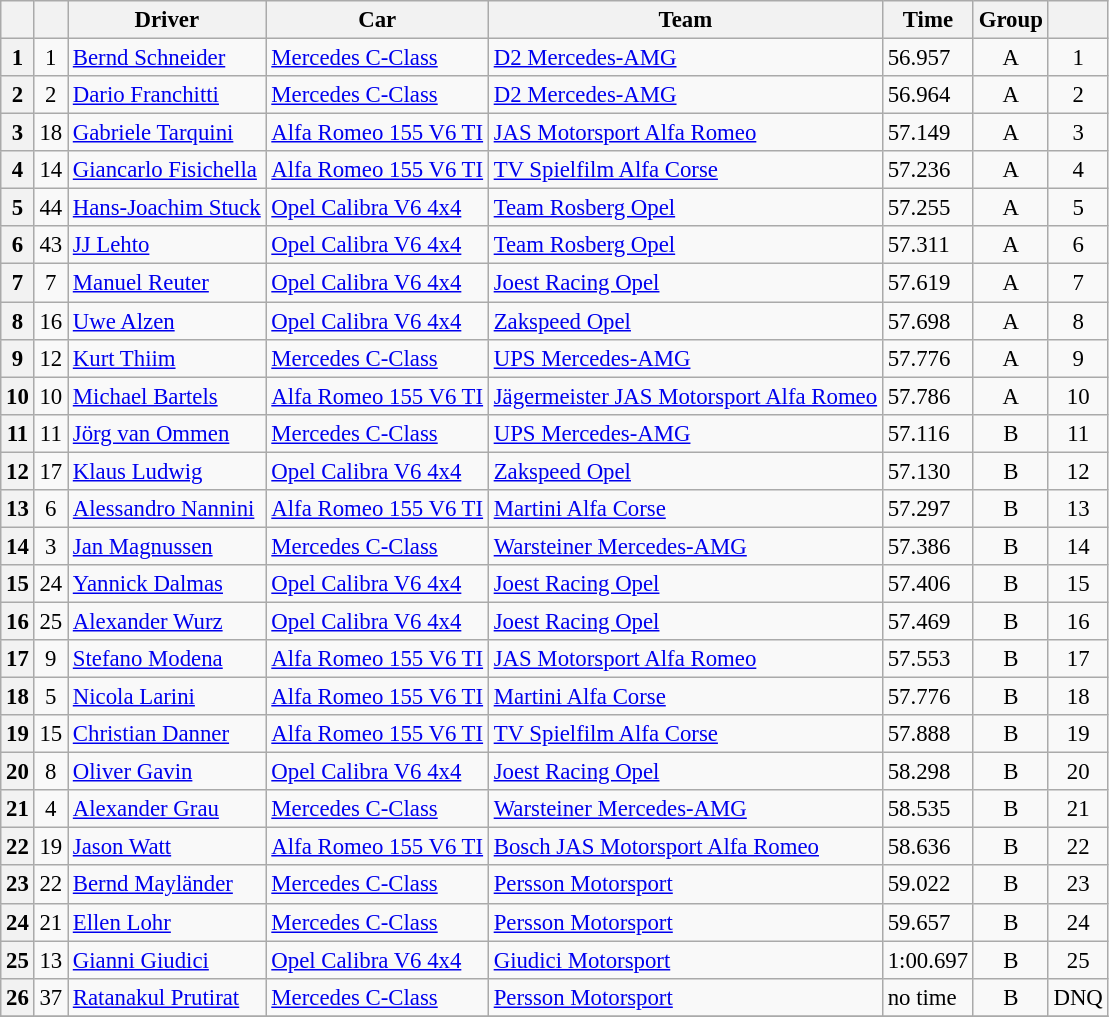<table class="wikitable sortable" style="font-size:95%">
<tr>
<th></th>
<th></th>
<th>Driver</th>
<th>Car</th>
<th>Team</th>
<th>Time</th>
<th>Group</th>
<th></th>
</tr>
<tr>
<th>1</th>
<td align=center>1</td>
<td> <a href='#'>Bernd Schneider</a></td>
<td><a href='#'>Mercedes C-Class</a></td>
<td> <a href='#'>D2 Mercedes-AMG</a></td>
<td>56.957</td>
<td align=center>A</td>
<td align=center>1</td>
</tr>
<tr>
<th>2</th>
<td align=center>2</td>
<td> <a href='#'>Dario Franchitti</a></td>
<td><a href='#'>Mercedes C-Class</a></td>
<td> <a href='#'>D2 Mercedes-AMG</a></td>
<td>56.964</td>
<td align=center>A</td>
<td align=center>2</td>
</tr>
<tr>
<th>3</th>
<td align=center>18</td>
<td> <a href='#'>Gabriele Tarquini</a></td>
<td><a href='#'>Alfa Romeo 155 V6 TI</a></td>
<td> <a href='#'>JAS Motorsport Alfa Romeo</a></td>
<td>57.149</td>
<td align=center>A</td>
<td align=center>3</td>
</tr>
<tr>
<th>4</th>
<td align=center>14</td>
<td> <a href='#'>Giancarlo Fisichella</a></td>
<td><a href='#'>Alfa Romeo 155 V6 TI</a></td>
<td> <a href='#'>TV Spielfilm Alfa Corse</a></td>
<td>57.236</td>
<td align=center>A</td>
<td align=center>4</td>
</tr>
<tr>
<th>5</th>
<td align=center>44</td>
<td> <a href='#'>Hans-Joachim Stuck</a></td>
<td><a href='#'>Opel Calibra V6 4x4</a></td>
<td> <a href='#'>Team Rosberg Opel</a></td>
<td>57.255</td>
<td align=center>A</td>
<td align=center>5</td>
</tr>
<tr>
<th>6</th>
<td align=center>43</td>
<td> <a href='#'>JJ Lehto</a></td>
<td><a href='#'>Opel Calibra V6 4x4</a></td>
<td> <a href='#'>Team Rosberg Opel</a></td>
<td>57.311</td>
<td align=center>A</td>
<td align=center>6</td>
</tr>
<tr>
<th>7</th>
<td align=center>7</td>
<td> <a href='#'>Manuel Reuter</a></td>
<td><a href='#'>Opel Calibra V6 4x4</a></td>
<td> <a href='#'>Joest Racing Opel</a></td>
<td>57.619</td>
<td align=center>A</td>
<td align=center>7</td>
</tr>
<tr>
<th>8</th>
<td align=center>16</td>
<td> <a href='#'>Uwe Alzen</a></td>
<td><a href='#'>Opel Calibra V6 4x4</a></td>
<td> <a href='#'>Zakspeed Opel</a></td>
<td>57.698</td>
<td align=center>A</td>
<td align=center>8</td>
</tr>
<tr>
<th>9</th>
<td align=center>12</td>
<td> <a href='#'>Kurt Thiim</a></td>
<td><a href='#'>Mercedes C-Class</a></td>
<td> <a href='#'>UPS Mercedes-AMG</a></td>
<td>57.776</td>
<td align=center>A</td>
<td align=center>9</td>
</tr>
<tr>
<th>10</th>
<td align=center>10</td>
<td> <a href='#'>Michael Bartels</a></td>
<td><a href='#'>Alfa Romeo 155 V6 TI</a></td>
<td> <a href='#'>Jägermeister JAS Motorsport Alfa Romeo</a></td>
<td>57.786</td>
<td align=center>A</td>
<td align=center>10</td>
</tr>
<tr>
<th>11</th>
<td align=center>11</td>
<td> <a href='#'>Jörg van Ommen</a></td>
<td><a href='#'>Mercedes C-Class</a></td>
<td> <a href='#'>UPS Mercedes-AMG</a></td>
<td>57.116</td>
<td align=center>B</td>
<td align=center>11</td>
</tr>
<tr>
<th>12</th>
<td align=center>17</td>
<td> <a href='#'>Klaus Ludwig</a></td>
<td><a href='#'>Opel Calibra V6 4x4</a></td>
<td> <a href='#'>Zakspeed Opel</a></td>
<td>57.130</td>
<td align=center>B</td>
<td align=center>12</td>
</tr>
<tr>
<th>13</th>
<td align=center>6</td>
<td> <a href='#'>Alessandro Nannini</a></td>
<td><a href='#'>Alfa Romeo 155 V6 TI</a></td>
<td> <a href='#'>Martini Alfa Corse</a></td>
<td>57.297</td>
<td align=center>B</td>
<td align=center>13</td>
</tr>
<tr>
<th>14</th>
<td align=center>3</td>
<td> <a href='#'>Jan Magnussen</a></td>
<td><a href='#'>Mercedes C-Class</a></td>
<td> <a href='#'>Warsteiner Mercedes-AMG</a></td>
<td>57.386</td>
<td align=center>B</td>
<td align=center>14</td>
</tr>
<tr>
<th>15</th>
<td align=center>24</td>
<td> <a href='#'>Yannick Dalmas</a></td>
<td><a href='#'>Opel Calibra V6 4x4</a></td>
<td> <a href='#'>Joest Racing Opel</a></td>
<td>57.406</td>
<td align=center>B</td>
<td align=center>15</td>
</tr>
<tr>
<th>16</th>
<td align=center>25</td>
<td> <a href='#'>Alexander Wurz</a></td>
<td><a href='#'>Opel Calibra V6 4x4</a></td>
<td> <a href='#'>Joest Racing Opel</a></td>
<td>57.469</td>
<td align=center>B</td>
<td align=center>16</td>
</tr>
<tr>
<th>17</th>
<td align=center>9</td>
<td> <a href='#'>Stefano Modena</a></td>
<td><a href='#'>Alfa Romeo 155 V6 TI</a></td>
<td> <a href='#'>JAS Motorsport Alfa Romeo</a></td>
<td>57.553</td>
<td align=center>B</td>
<td align=center>17</td>
</tr>
<tr>
<th>18</th>
<td align=center>5</td>
<td> <a href='#'>Nicola Larini</a></td>
<td><a href='#'>Alfa Romeo 155 V6 TI</a></td>
<td> <a href='#'>Martini Alfa Corse</a></td>
<td>57.776</td>
<td align=center>B</td>
<td align=center>18</td>
</tr>
<tr>
<th>19</th>
<td align=center>15</td>
<td> <a href='#'>Christian Danner</a></td>
<td><a href='#'>Alfa Romeo 155 V6 TI</a></td>
<td> <a href='#'>TV Spielfilm Alfa Corse</a></td>
<td>57.888</td>
<td align=center>B</td>
<td align=center>19</td>
</tr>
<tr>
<th>20</th>
<td align=center>8</td>
<td> <a href='#'>Oliver Gavin</a></td>
<td><a href='#'>Opel Calibra V6 4x4</a></td>
<td> <a href='#'>Joest Racing Opel</a></td>
<td>58.298</td>
<td align=center>B</td>
<td align=center>20</td>
</tr>
<tr>
<th>21</th>
<td align=center>4</td>
<td> <a href='#'>Alexander Grau</a></td>
<td><a href='#'>Mercedes C-Class</a></td>
<td> <a href='#'>Warsteiner Mercedes-AMG</a></td>
<td>58.535</td>
<td align=center>B</td>
<td align=center>21</td>
</tr>
<tr>
<th>22</th>
<td align=center>19</td>
<td> <a href='#'>Jason Watt</a></td>
<td><a href='#'>Alfa Romeo 155 V6 TI</a></td>
<td> <a href='#'>Bosch JAS Motorsport Alfa Romeo</a></td>
<td>58.636</td>
<td align=center>B</td>
<td align=center>22</td>
</tr>
<tr>
<th>23</th>
<td align=center>22</td>
<td> <a href='#'>Bernd Mayländer</a></td>
<td><a href='#'>Mercedes C-Class</a></td>
<td> <a href='#'>Persson Motorsport</a></td>
<td>59.022</td>
<td align=center>B</td>
<td align=center>23</td>
</tr>
<tr>
<th>24</th>
<td align=center>21</td>
<td> <a href='#'>Ellen Lohr</a></td>
<td><a href='#'>Mercedes C-Class</a></td>
<td> <a href='#'>Persson Motorsport</a></td>
<td>59.657</td>
<td align=center>B</td>
<td align=center>24</td>
</tr>
<tr>
<th>25</th>
<td align=center>13</td>
<td> <a href='#'>Gianni Giudici</a></td>
<td><a href='#'>Opel Calibra V6 4x4</a></td>
<td> <a href='#'>Giudici Motorsport</a></td>
<td>1:00.697</td>
<td align=center>B</td>
<td align=center>25</td>
</tr>
<tr>
<th>26</th>
<td align=center>37</td>
<td> <a href='#'>Ratanakul Prutirat</a></td>
<td><a href='#'>Mercedes C-Class</a></td>
<td> <a href='#'>Persson Motorsport</a></td>
<td>no time</td>
<td align=center>B</td>
<td align=center>DNQ</td>
</tr>
<tr>
</tr>
</table>
